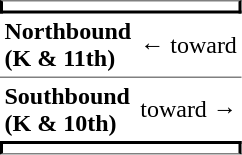<table border="0" cellspacing="0" cellpadding="3">
<tr>
<td colspan="2" style="border-top:solid 1px gray;border-right:solid 2px black;border-left:solid 2px black;border-bottom:solid 2px black;text-align:center"></td>
</tr>
<tr>
<td><strong>Northbound<br>(K & 11th)</strong></td>
<td>←  toward  </td>
</tr>
<tr>
<td style="border-top:solid 1px gray"><strong>Southbound<br>(K & 10th)</strong></td>
<td style="border-top:solid 1px gray">  toward   →</td>
</tr>
<tr>
<td colspan="2" style="border-top:solid 2px black;border-right:solid 2px black;border-left:solid 2px black;border-bottom:solid 1px gray;text-align:center"></td>
</tr>
</table>
